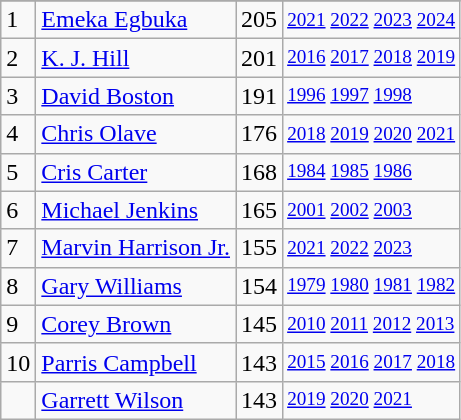<table class="wikitable">
<tr>
</tr>
<tr>
<td>1</td>
<td><a href='#'>Emeka Egbuka</a></td>
<td>205</td>
<td style="font-size:80%;"><a href='#'>2021</a> <a href='#'>2022</a> <a href='#'>2023</a> <a href='#'>2024</a></td>
</tr>
<tr>
<td>2</td>
<td><a href='#'>K. J. Hill</a></td>
<td>201</td>
<td style="font-size:80%;"><a href='#'>2016</a> <a href='#'>2017</a> <a href='#'>2018</a> <a href='#'>2019</a></td>
</tr>
<tr>
<td>3</td>
<td><a href='#'>David Boston</a></td>
<td>191</td>
<td style="font-size:80%;"><a href='#'>1996</a> <a href='#'>1997</a> <a href='#'>1998</a></td>
</tr>
<tr>
<td>4</td>
<td><a href='#'>Chris Olave</a></td>
<td>176</td>
<td style="font-size:80%;"><a href='#'>2018</a> <a href='#'>2019</a> <a href='#'>2020</a> <a href='#'>2021</a></td>
</tr>
<tr>
<td>5</td>
<td><a href='#'>Cris Carter</a></td>
<td>168</td>
<td style="font-size:80%;"><a href='#'>1984</a> <a href='#'>1985</a> <a href='#'>1986</a></td>
</tr>
<tr>
<td>6</td>
<td><a href='#'>Michael Jenkins</a></td>
<td>165</td>
<td style="font-size:80%;"><a href='#'>2001</a> <a href='#'>2002</a> <a href='#'>2003</a></td>
</tr>
<tr>
<td>7</td>
<td><a href='#'>Marvin Harrison Jr.</a></td>
<td>155</td>
<td style="font-size:80%;"><a href='#'>2021</a> <a href='#'>2022</a> <a href='#'>2023</a></td>
</tr>
<tr>
<td>8</td>
<td><a href='#'>Gary Williams</a></td>
<td>154</td>
<td style="font-size:80%;"><a href='#'>1979</a> <a href='#'>1980</a> <a href='#'>1981</a> <a href='#'>1982</a></td>
</tr>
<tr>
<td>9</td>
<td><a href='#'>Corey Brown</a></td>
<td>145</td>
<td style="font-size:80%;"><a href='#'>2010</a> <a href='#'>2011</a> <a href='#'>2012</a> <a href='#'>2013</a></td>
</tr>
<tr>
<td>10</td>
<td><a href='#'>Parris Campbell</a></td>
<td>143</td>
<td style="font-size:80%;"><a href='#'>2015</a> <a href='#'>2016</a> <a href='#'>2017</a> <a href='#'>2018</a></td>
</tr>
<tr>
<td></td>
<td><a href='#'>Garrett Wilson</a></td>
<td>143</td>
<td style="font-size:80%;"><a href='#'>2019</a> <a href='#'>2020</a> <a href='#'>2021</a></td>
</tr>
</table>
